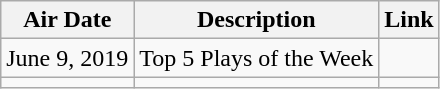<table class="wikitable sortable" style="text-align:left">
<tr>
<th>Air Date</th>
<th>Description</th>
<th>Link</th>
</tr>
<tr>
<td>June 9, 2019</td>
<td>Top 5 Plays of the Week</td>
<td align=center></td>
</tr>
<tr>
<td></td>
<td></td>
<td align=center></td>
</tr>
</table>
